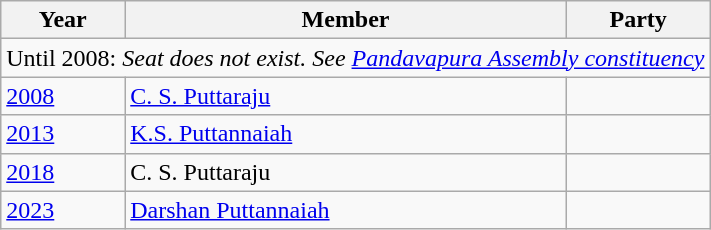<table class="wikitable sortable">
<tr>
<th>Year</th>
<th>Member</th>
<th colspan=2>Party</th>
</tr>
<tr>
<td colspan=4 align=center>Until 2008: <em>Seat does not exist. See <a href='#'>Pandavapura Assembly constituency</a></em></td>
</tr>
<tr>
<td><a href='#'>2008</a></td>
<td><a href='#'>C. S. Puttaraju</a></td>
<td></td>
</tr>
<tr>
<td><a href='#'>2013</a></td>
<td><a href='#'>K.S. Puttannaiah</a></td>
<td></td>
</tr>
<tr>
<td><a href='#'>2018</a></td>
<td>C. S. Puttaraju</td>
<td></td>
</tr>
<tr>
<td><a href='#'>2023</a></td>
<td><a href='#'>Darshan Puttannaiah</a></td>
<td></td>
</tr>
</table>
